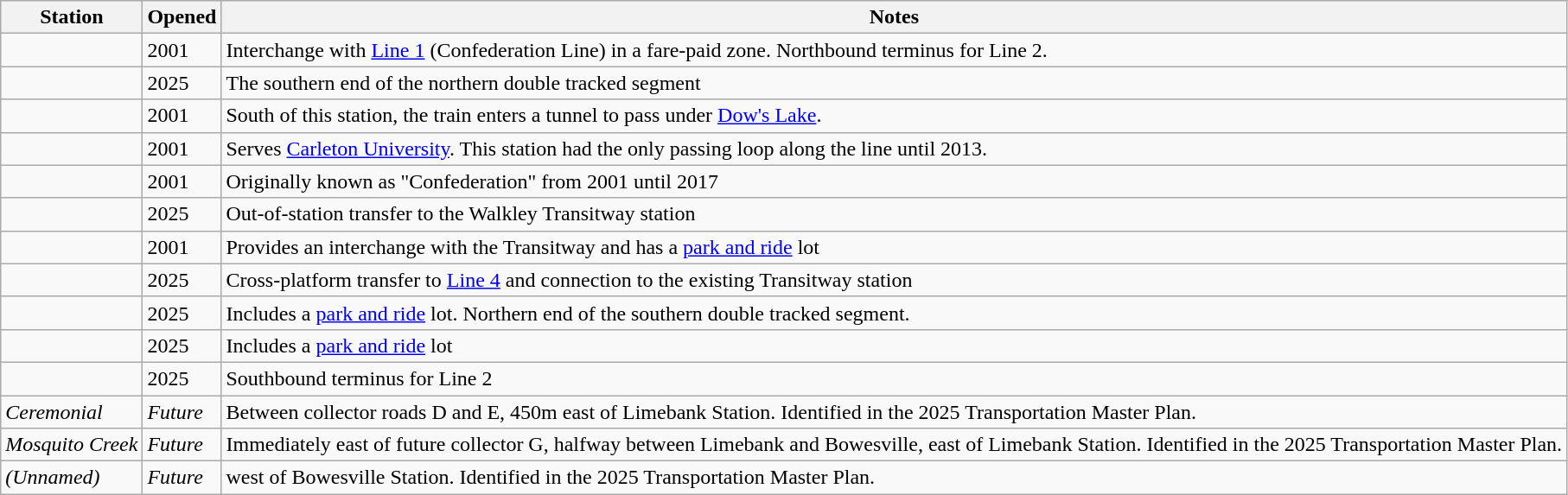<table class="wikitable">
<tr>
<th>Station</th>
<th>Opened</th>
<th>Notes</th>
</tr>
<tr>
<td></td>
<td>2001</td>
<td>Interchange with <a href='#'>Line 1</a> (Confederation Line) in a fare-paid zone. Northbound terminus for Line 2.</td>
</tr>
<tr>
<td></td>
<td>2025</td>
<td>The southern end of the northern double tracked segment</td>
</tr>
<tr>
<td></td>
<td>2001</td>
<td>South of this station, the train enters a tunnel to pass under <a href='#'>Dow's Lake</a>.</td>
</tr>
<tr>
<td></td>
<td>2001</td>
<td>Serves <a href='#'>Carleton University</a>. This station had the only passing loop along the line until 2013.</td>
</tr>
<tr>
<td></td>
<td>2001</td>
<td>Originally known as "Confederation" from 2001 until 2017</td>
</tr>
<tr>
<td></td>
<td>2025</td>
<td>Out-of-station transfer to the Walkley Transitway station</td>
</tr>
<tr>
<td></td>
<td>2001</td>
<td>Provides an interchange with the Transitway and has a <a href='#'>park and ride</a> lot</td>
</tr>
<tr>
<td></td>
<td>2025</td>
<td>Cross-platform transfer to <a href='#'>Line 4</a> and connection to the existing Transitway station</td>
</tr>
<tr>
<td></td>
<td>2025</td>
<td>Includes a <a href='#'>park and ride</a> lot. Northern end of the southern double tracked segment.</td>
</tr>
<tr>
<td></td>
<td>2025</td>
<td>Includes a <a href='#'>park and ride</a> lot</td>
</tr>
<tr>
<td></td>
<td>2025</td>
<td>Southbound terminus for Line 2</td>
</tr>
<tr>
<td><em>Ceremonial</em></td>
<td><em>Future</em></td>
<td>Between collector roads D and E, 450m east of Limebank Station. Identified in the 2025 Transportation Master Plan.</td>
</tr>
<tr>
<td><em>Mosquito Creek</em></td>
<td><em>Future</em></td>
<td>Immediately east of future collector G, halfway between Limebank and Bowesville,  east of Limebank Station. Identified in the 2025 Transportation Master Plan.</td>
</tr>
<tr>
<td><em>(Unnamed)</em></td>
<td><em>Future</em></td>
<td> west of Bowesville Station. Identified in the 2025 Transportation Master Plan.</td>
</tr>
</table>
